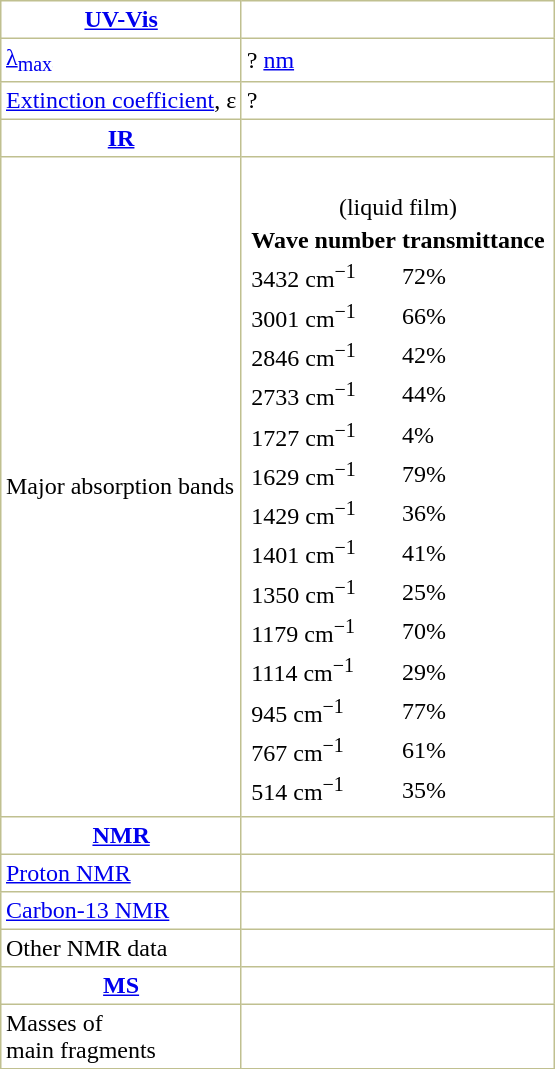<table border="1" cellspacing="0" cellpadding="3" style="margin: 0 0 0 0.5em; background: #FFFFFF; border-collapse: collapse; border-color: #C0C090;">
<tr>
<th><a href='#'>UV-Vis</a></th>
</tr>
<tr>
<td><a href='#'>λ<sub>max</sub></a></td>
<td>? <a href='#'>nm</a></td>
</tr>
<tr>
<td><a href='#'>Extinction coefficient</a>, ε</td>
<td>?</td>
</tr>
<tr>
<th><a href='#'>IR</a></th>
</tr>
<tr>
<td>Major absorption bands</td>
<td><br><table>
<tr>
<td colspan="2" align="center">(liquid film)</td>
</tr>
<tr>
<th>Wave number</th>
<th>transmittance</th>
</tr>
<tr>
<td>3432 cm<sup>−1</sup></td>
<td>72%</td>
</tr>
<tr>
<td>3001 cm<sup>−1</sup></td>
<td>66%</td>
</tr>
<tr>
<td>2846 cm<sup>−1</sup></td>
<td>42%</td>
</tr>
<tr>
<td>2733 cm<sup>−1</sup></td>
<td>44%</td>
</tr>
<tr>
<td>1727 cm<sup>−1</sup></td>
<td>4%</td>
</tr>
<tr>
<td>1629 cm<sup>−1</sup></td>
<td>79%</td>
</tr>
<tr>
<td>1429 cm<sup>−1</sup></td>
<td>36%</td>
</tr>
<tr>
<td>1401 cm<sup>−1</sup></td>
<td>41%</td>
</tr>
<tr>
<td>1350 cm<sup>−1</sup></td>
<td>25%</td>
</tr>
<tr>
<td>1179 cm<sup>−1</sup></td>
<td>70%</td>
</tr>
<tr>
<td>1114 cm<sup>−1</sup></td>
<td>29%</td>
</tr>
<tr>
<td>945 cm<sup>−1</sup></td>
<td>77%</td>
</tr>
<tr>
<td>767 cm<sup>−1</sup></td>
<td>61%</td>
</tr>
<tr>
<td>514 cm<sup>−1</sup></td>
<td>35%</td>
</tr>
</table>
</td>
</tr>
<tr>
<th><a href='#'>NMR</a></th>
</tr>
<tr>
<td><a href='#'>Proton NMR</a> </td>
<td> </td>
</tr>
<tr>
<td><a href='#'>Carbon-13 NMR</a> </td>
<td> </td>
</tr>
<tr>
<td>Other NMR data </td>
<td> </td>
</tr>
<tr>
<th><a href='#'>MS</a></th>
</tr>
<tr>
<td>Masses of <br>main fragments</td>
<td>  </td>
</tr>
<tr>
</tr>
</table>
